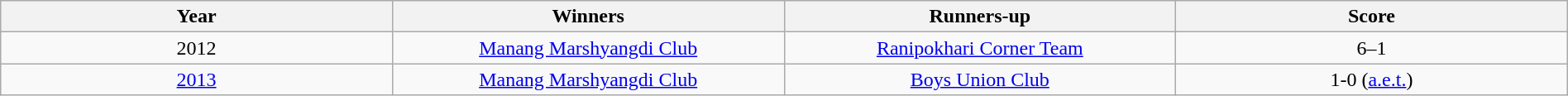<table class="wikitable" style="text-align:center; width:100%">
<tr>
<th width=25%>Year</th>
<th width=25%>Winners</th>
<th width=25%>Runners-up</th>
<th width=25%>Score</th>
</tr>
<tr>
<td>2012</td>
<td><a href='#'>Manang Marshyangdi Club</a></td>
<td><a href='#'>Ranipokhari Corner Team</a></td>
<td>6–1 </td>
</tr>
<tr>
<td><a href='#'>2013</a></td>
<td><a href='#'>Manang Marshyangdi Club</a></td>
<td><a href='#'>Boys Union Club</a></td>
<td>1-0 (<a href='#'>a.e.t.</a>)</td>
</tr>
</table>
